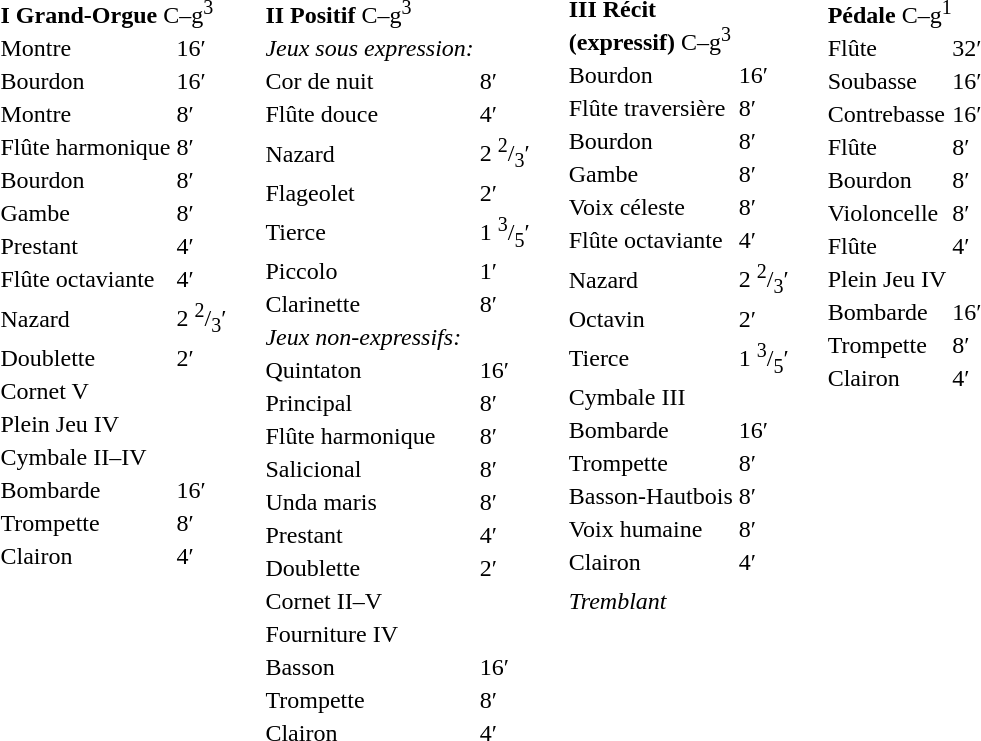<table border="0" cellspacing="0" cellpadding="10" style="border-collapse:collapse;">
<tr>
<td style="vertical-align:top"><br><table border="0">
<tr>
<td colspan=2><strong>I Grand-Orgue</strong> C–g<sup>3</sup><br></td>
</tr>
<tr>
<td>Montre</td>
<td>16′</td>
</tr>
<tr>
<td>Bourdon</td>
<td>16′</td>
</tr>
<tr>
<td>Montre</td>
<td>8′</td>
</tr>
<tr>
<td>Flûte harmonique</td>
<td>8′</td>
</tr>
<tr>
<td>Bourdon</td>
<td>8′</td>
</tr>
<tr>
<td>Gambe</td>
<td>8′</td>
</tr>
<tr>
<td>Prestant</td>
<td>4′</td>
</tr>
<tr>
<td>Flûte octaviante</td>
<td>4′</td>
</tr>
<tr>
<td>Nazard</td>
<td>2 <sup>2</sup>/<sub>3</sub>′</td>
</tr>
<tr>
<td>Doublette</td>
<td>2′</td>
</tr>
<tr>
<td>Cornet V</td>
<td></td>
</tr>
<tr>
<td>Plein Jeu IV</td>
<td></td>
</tr>
<tr>
<td>Cymbale II–IV</td>
<td></td>
</tr>
<tr>
<td>Bombarde</td>
<td>16′</td>
</tr>
<tr>
<td>Trompette</td>
<td>8′</td>
</tr>
<tr>
<td>Clairon</td>
<td>4′</td>
</tr>
</table>
</td>
<td style="vertical-align:top"><br><table border="0">
<tr>
<td colspan=2><strong>II Positif</strong> C–g<sup>3</sup><br></td>
</tr>
<tr>
<td><em>Jeux sous expression:</em></td>
</tr>
<tr>
<td>Cor de nuit</td>
<td>8′</td>
</tr>
<tr>
<td>Flûte douce</td>
<td>4′</td>
</tr>
<tr>
<td>Nazard</td>
<td>2 <sup>2</sup>/<sub>3</sub>′</td>
</tr>
<tr>
<td>Flageolet</td>
<td>2′</td>
</tr>
<tr>
<td>Tierce</td>
<td>1 <sup>3</sup>/<sub>5</sub>′</td>
</tr>
<tr>
<td>Piccolo</td>
<td>1′</td>
</tr>
<tr>
<td>Clarinette</td>
<td>8′</td>
</tr>
<tr>
<td><em>Jeux non-expressifs:</em></td>
</tr>
<tr>
<td>Quintaton</td>
<td>16′</td>
</tr>
<tr>
<td>Principal</td>
<td>8′</td>
</tr>
<tr>
<td>Flûte harmonique</td>
<td>8′</td>
</tr>
<tr>
<td>Salicional</td>
<td>8′</td>
</tr>
<tr>
<td>Unda maris</td>
<td>8′</td>
</tr>
<tr>
<td>Prestant</td>
<td>4′</td>
</tr>
<tr>
<td>Doublette</td>
<td>2′</td>
</tr>
<tr>
<td>Cornet II–V</td>
<td></td>
</tr>
<tr>
<td>Fourniture IV</td>
<td></td>
</tr>
<tr>
<td>Basson</td>
<td>16′</td>
</tr>
<tr>
<td>Trompette</td>
<td>8′</td>
</tr>
<tr>
<td>Clairon</td>
<td>4′</td>
</tr>
</table>
</td>
<td style="vertical-align:top"><br><table border="0">
<tr>
<td colspan=2><strong>III Récit<br>(expressif)</strong> C–g<sup>3</sup><br></td>
</tr>
<tr>
<td>Bourdon</td>
<td>16′</td>
</tr>
<tr>
<td>Flûte traversière</td>
<td>8′</td>
</tr>
<tr>
<td>Bourdon</td>
<td>8′</td>
</tr>
<tr>
<td>Gambe</td>
<td>8′</td>
</tr>
<tr>
<td>Voix céleste</td>
<td>8′</td>
</tr>
<tr>
<td>Flûte octaviante</td>
<td>4′</td>
</tr>
<tr>
<td>Nazard</td>
<td>2 <sup>2</sup>/<sub>3</sub>′</td>
</tr>
<tr>
<td>Octavin</td>
<td>2′</td>
</tr>
<tr>
<td>Tierce</td>
<td>1 <sup>3</sup>/<sub>5</sub>′</td>
</tr>
<tr>
<td>Cymbale III</td>
<td></td>
</tr>
<tr>
<td>Bombarde</td>
<td>16′</td>
</tr>
<tr>
<td>Trompette</td>
<td>8′</td>
</tr>
<tr>
<td>Basson-Hautbois</td>
<td>8′</td>
</tr>
<tr>
<td>Voix humaine</td>
<td>8′</td>
</tr>
<tr>
<td>Clairon</td>
<td>4′</td>
</tr>
<tr>
<td></td>
</tr>
<tr>
<td><em>Tremblant</em></td>
</tr>
</table>
</td>
<td style="vertical-align:top"><br><table border="0">
<tr>
<td colspan=2><strong>Pédale</strong> C–g<sup>1</sup><br></td>
</tr>
<tr>
<td>Flûte</td>
<td>32′</td>
</tr>
<tr>
<td>Soubasse</td>
<td>16′</td>
</tr>
<tr>
<td>Contrebasse</td>
<td>16′</td>
</tr>
<tr>
<td>Flûte</td>
<td>8′</td>
</tr>
<tr>
<td>Bourdon</td>
<td>8′</td>
</tr>
<tr>
<td>Violoncelle</td>
<td>8′</td>
</tr>
<tr>
<td>Flûte</td>
<td>4′</td>
</tr>
<tr>
<td>Plein Jeu IV</td>
<td></td>
</tr>
<tr>
<td>Bombarde</td>
<td>16′</td>
</tr>
<tr>
<td>Trompette</td>
<td>8′</td>
</tr>
<tr>
<td>Clairon</td>
<td>4′</td>
</tr>
</table>
</td>
</tr>
</table>
